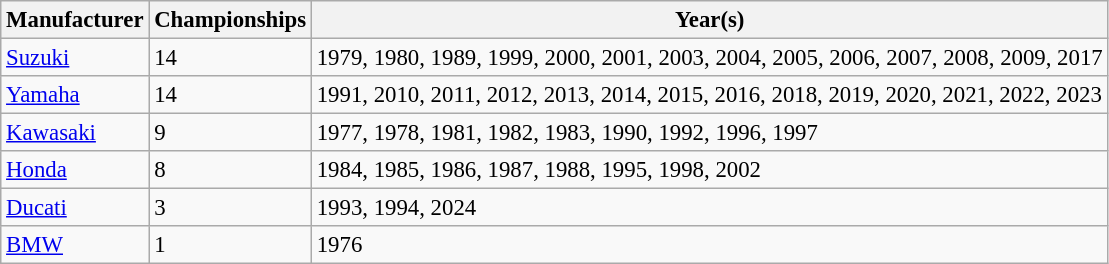<table class="wikitable" style="font-size:95%;">
<tr>
<th>Manufacturer</th>
<th>Championships</th>
<th>Year(s)</th>
</tr>
<tr>
<td> <a href='#'>Suzuki</a></td>
<td>14</td>
<td>1979, 1980, 1989, 1999, 2000, 2001, 2003, 2004, 2005, 2006, 2007, 2008, 2009, 2017</td>
</tr>
<tr>
<td> <a href='#'>Yamaha</a></td>
<td>14</td>
<td>1991, 2010, 2011, 2012, 2013, 2014, 2015, 2016, 2018, 2019, 2020, 2021, 2022, 2023</td>
</tr>
<tr>
<td> <a href='#'>Kawasaki</a></td>
<td>9</td>
<td>1977, 1978, 1981, 1982, 1983, 1990, 1992, 1996, 1997</td>
</tr>
<tr>
<td> <a href='#'>Honda</a></td>
<td>8</td>
<td>1984, 1985, 1986, 1987, 1988, 1995, 1998, 2002</td>
</tr>
<tr>
<td> <a href='#'>Ducati</a></td>
<td>3</td>
<td>1993, 1994, 2024</td>
</tr>
<tr>
<td> <a href='#'>BMW</a></td>
<td>1</td>
<td>1976</td>
</tr>
</table>
